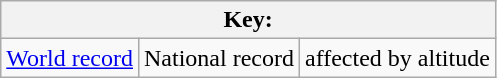<table class="wikitable">
<tr>
<th colspan=4>Key:</th>
</tr>
<tr>
<td><a href='#'>World record</a></td>
<td>National record</td>
<td>affected by altitude</td>
</tr>
</table>
